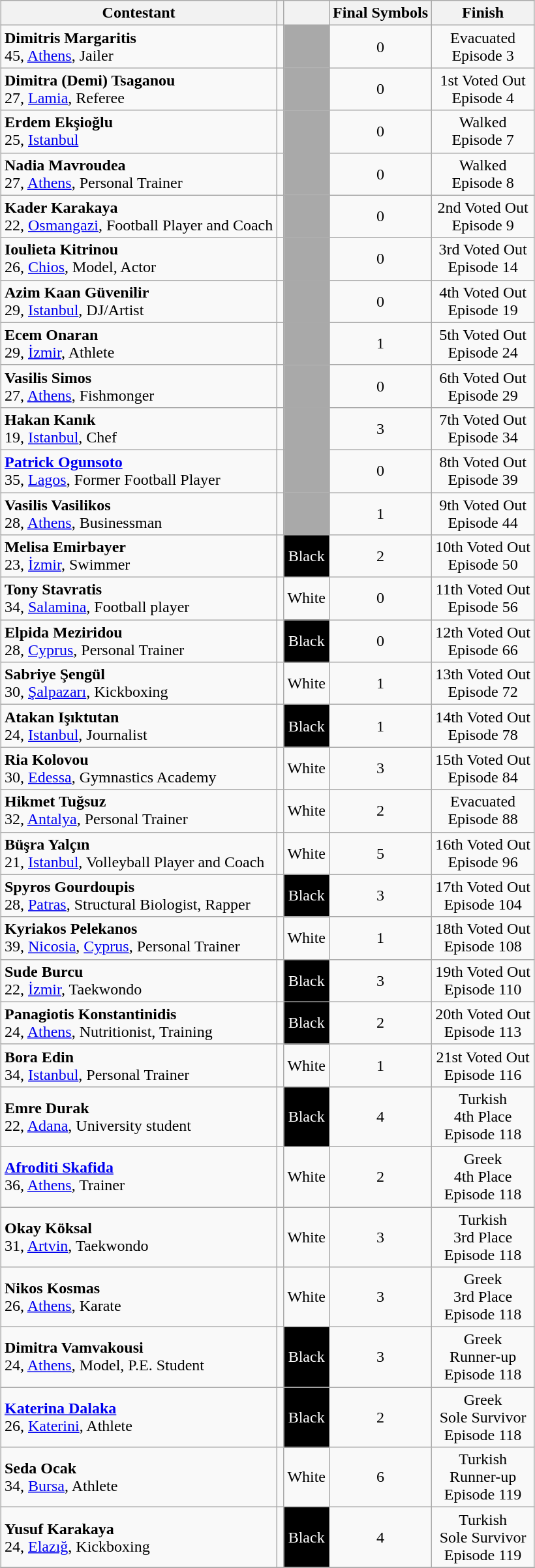<table class="wikitable sortable" style="margin:auto; text-align:center">
<tr>
<th>Contestant</th>
<th></th>
<th></th>
<th>Final Symbols</th>
<th>Finish</th>
</tr>
<tr>
<td align="left"><strong>Dimitris Margaritis</strong><br>45, <a href='#'>Athens</a>, Jailer</td>
<td></td>
<td bgcolor="darkgray"></td>
<td>0</td>
<td>Evacuated<br>Episode 3</td>
</tr>
<tr>
<td align="left"><strong>Dimitra (Demi) Tsaganou</strong><br>27, <a href='#'>Lamia</a>, Referee</td>
<td></td>
<td bgcolor="darkgray"></td>
<td>0</td>
<td>1st Voted Out<br>Episode 4</td>
</tr>
<tr>
<td align="left"><strong>Erdem Ekşioğlu</strong><br>25, <a href='#'>Istanbul</a></td>
<td></td>
<td bgcolor="darkgray"></td>
<td>0</td>
<td>Walked<br>Episode 7</td>
</tr>
<tr>
<td align="left"><strong>Nadia Mavroudea</strong><br>27, <a href='#'>Athens</a>, Personal Trainer</td>
<td></td>
<td bgcolor="darkgray"></td>
<td>0</td>
<td>Walked<br>Episode 8</td>
</tr>
<tr>
<td align="left"><strong>Kader Karakaya</strong><br>22, <a href='#'>Osmangazi</a>, Football Player and Coach</td>
<td></td>
<td bgcolor="darkgray"></td>
<td>0</td>
<td>2nd Voted Out<br>Episode 9</td>
</tr>
<tr>
<td align="left"><strong>Ioulieta Kitrinou</strong><br>26, <a href='#'>Chios</a>, Model, Actor</td>
<td></td>
<td bgcolor="darkgray"></td>
<td>0</td>
<td>3rd Voted Out<br>Episode 14</td>
</tr>
<tr>
<td align="left"><strong>Azim Kaan Güvenilir </strong><br>29, <a href='#'>Istanbul</a>, DJ/Artist</td>
<td></td>
<td bgcolor="darkgray"></td>
<td>0</td>
<td>4th Voted Out<br>Episode 19</td>
</tr>
<tr>
<td align="left"><strong>Ecem Onaran</strong><br>29, <a href='#'>İzmir</a>, Athlete</td>
<td></td>
<td bgcolor="darkgray"></td>
<td>1</td>
<td>5th Voted Out<br>Episode 24</td>
</tr>
<tr>
<td align="left"><strong>Vasilis Simos</strong><br>27, <a href='#'>Athens</a>, Fishmonger</td>
<td></td>
<td bgcolor="darkgray"></td>
<td>0</td>
<td>6th Voted Out<br>Episode 29</td>
</tr>
<tr>
<td align="left"><strong>Hakan Kanık</strong><br>19, <a href='#'>Istanbul</a>, Chef</td>
<td></td>
<td bgcolor="darkgray"></td>
<td>3</td>
<td>7th Voted Out<br>Episode 34</td>
</tr>
<tr>
<td align="left"><strong><a href='#'>Patrick Ogunsoto</a></strong> <br>35, <a href='#'>Lagos</a>, Former Football Player<br></td>
<td></td>
<td bgcolor="darkgray"></td>
<td>0</td>
<td>8th Voted Out<br>Episode 39</td>
</tr>
<tr>
<td align="left"><strong>Vasilis Vasilikos</strong><br>28, <a href='#'>Athens</a>, Businessman</td>
<td></td>
<td bgcolor="darkgray"></td>
<td>1</td>
<td>9th Voted Out<br>Episode 44</td>
</tr>
<tr>
<td align="left"><strong>Melisa Emirbayer</strong><br>23, <a href='#'>İzmir</a>, Swimmer</td>
<td></td>
<td style="background:#000000;color:#fff;">Black</td>
<td>2</td>
<td>10th Voted Out<br>Episode 50</td>
</tr>
<tr>
<td align="left"><strong>Tony Stavratis</strong><br>34, <a href='#'>Salamina</a>, Football player</td>
<td></td>
<td>White</td>
<td>0</td>
<td>11th Voted Out<br>Episode 56</td>
</tr>
<tr>
<td align="left"><strong>Elpida Meziridou</strong><br>28, <a href='#'>Cyprus</a>, Personal Trainer</td>
<td></td>
<td style="background:#000000;color:#fff;">Black</td>
<td>0</td>
<td>12th Voted Out<br>Episode 66</td>
</tr>
<tr>
<td align="left"><strong>Sabriye Şengül</strong><br>30, <a href='#'>Şalpazarı</a>, Kickboxing</td>
<td></td>
<td>White</td>
<td>1</td>
<td>13th Voted Out<br>Episode 72</td>
</tr>
<tr>
<td align="left"><strong>Atakan Işıktutan</strong><br>24, <a href='#'>Istanbul</a>, Journalist</td>
<td></td>
<td style="background:#000000;color:#fff;">Black</td>
<td>1</td>
<td>14th Voted Out<br>Episode 78</td>
</tr>
<tr>
<td align="left"><strong>Ria Kolovou</strong><br>30, <a href='#'>Edessa</a>, Gymnastics Academy</td>
<td></td>
<td>White</td>
<td>3</td>
<td>15th Voted Out<br>Episode 84</td>
</tr>
<tr>
<td align="left"><strong>Hikmet Tuğsuz</strong><br>32, <a href='#'>Antalya</a>, Personal Trainer</td>
<td></td>
<td>White</td>
<td>2</td>
<td>Evacuated<br>Episode 88</td>
</tr>
<tr>
<td align="left"><strong>Büşra Yalçın</strong><br>21, <a href='#'>Istanbul</a>, Volleyball Player and Coach</td>
<td></td>
<td>White</td>
<td>5</td>
<td>16th Voted Out<br>Episode 96</td>
</tr>
<tr>
<td align="left"><strong>Spyros Gourdoupis</strong><br>28, <a href='#'>Patras</a>, Structural Biologist, Rapper</td>
<td></td>
<td style="background:#000000;color:#fff;">Black</td>
<td>3</td>
<td>17th Voted Out<br>Episode 104</td>
</tr>
<tr>
<td align="left"><strong>Kyriakos Pelekanos</strong><br>39, <a href='#'>Nicosia</a>, <a href='#'>Cyprus</a>, Personal Trainer</td>
<td></td>
<td>White</td>
<td>1</td>
<td>18th Voted Out<br>Episode 108</td>
</tr>
<tr>
<td align="left"><strong>Sude Burcu</strong><br>22, <a href='#'>İzmir</a>, Taekwondo</td>
<td></td>
<td style="background:#000000;color:#fff;">Black</td>
<td>3</td>
<td>19th Voted Out<br>Episode 110</td>
</tr>
<tr>
<td align="left"><strong>Panagiotis Konstantinidis</strong><br>24, <a href='#'>Athens</a>, Nutritionist, Training</td>
<td></td>
<td style="background:#000000;color:#fff;">Black</td>
<td>2</td>
<td>20th Voted Out<br>Episode 113</td>
</tr>
<tr>
<td align="left"><strong>Bora Edin</strong><br>34, <a href='#'>Istanbul</a>, Personal Trainer</td>
<td></td>
<td>White</td>
<td>1</td>
<td>21st Voted Out<br>Episode 116</td>
</tr>
<tr>
<td align="left"><strong>Emre Durak</strong><br>22, <a href='#'>Adana</a>, University student</td>
<td></td>
<td style="background:#000000;color:#fff;">Black</td>
<td>4</td>
<td>Turkish<br>4th Place<br>Episode 118</td>
</tr>
<tr>
<td align="left"><strong><a href='#'>Afroditi Skafida</a></strong><br>36, <a href='#'>Athens</a>, Trainer</td>
<td></td>
<td>White</td>
<td>2</td>
<td>Greek<br>4th Place<br>Episode 118</td>
</tr>
<tr>
<td align="left"><strong>Okay Köksal</strong><br>31, <a href='#'>Artvin</a>, Taekwondo</td>
<td></td>
<td>White</td>
<td>3</td>
<td>Turkish<br>3rd Place<br>Episode 118</td>
</tr>
<tr>
<td align="left"><strong>Nikos Kosmas</strong><br>26, <a href='#'>Athens</a>, Karate</td>
<td></td>
<td>White</td>
<td>3</td>
<td>Greek<br>3rd Place<br>Episode 118</td>
</tr>
<tr>
<td align="left"><strong>Dimitra Vamvakousi</strong><br> 24, <a href='#'>Athens</a>, Model, P.E. Student</td>
<td></td>
<td style="background:#000000;color:#fff;">Black</td>
<td>3</td>
<td>Greek<br> Runner-up<br>Episode 118</td>
</tr>
<tr>
<td align="left"><strong><a href='#'>Katerina Dalaka</a></strong> <br>26, <a href='#'>Katerini</a>, Athlete<br></td>
<td></td>
<td style="background:#000000;color:#fff;">Black</td>
<td>2</td>
<td>Greek<br> Sole Survivor<br>Episode 118</td>
</tr>
<tr>
<td align="left"><strong>Seda Ocak</strong><br>34, <a href='#'>Bursa</a>, Athlete</td>
<td></td>
<td>White</td>
<td>6</td>
<td>Turkish<br> Runner-up<br>Episode 119</td>
</tr>
<tr>
<td align="left"><strong>Yusuf Karakaya</strong><br>24, <a href='#'>Elazığ</a>, Kickboxing</td>
<td></td>
<td style="background:#000000;color:#fff;">Black</td>
<td>4</td>
<td>Turkish<br> Sole Survivor<br>Episode 119</td>
</tr>
<tr>
</tr>
</table>
